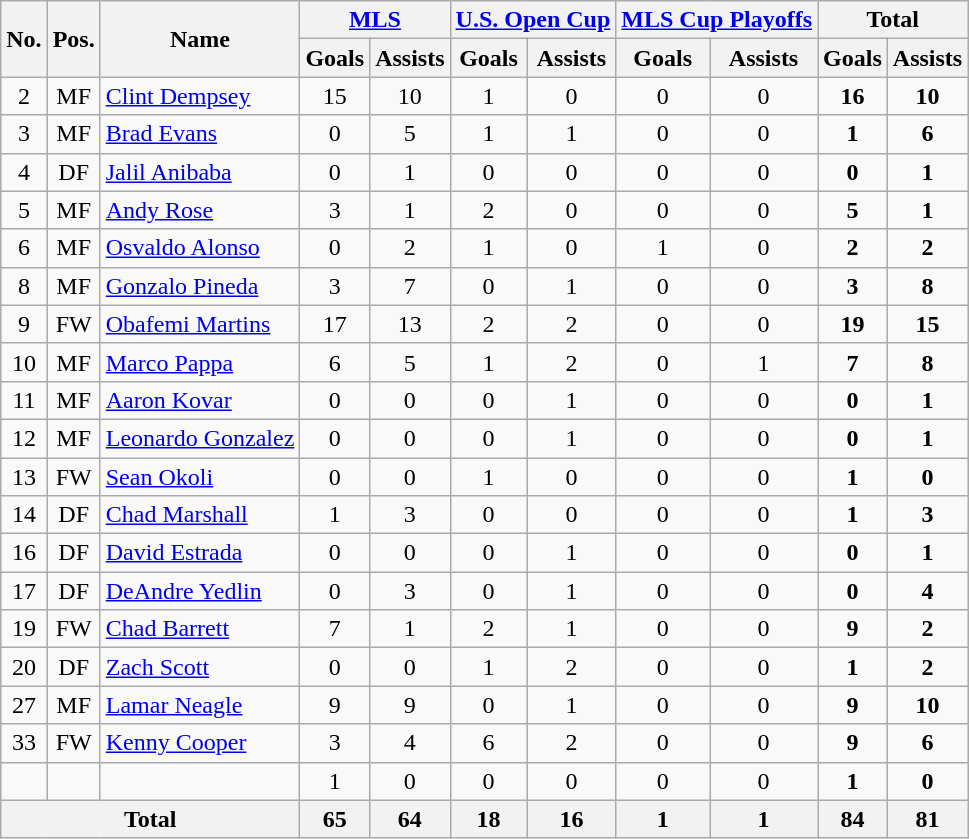<table class="wikitable sortable" style="text-align: center;">
<tr>
<th rowspan="2">No.</th>
<th rowspan="2">Pos.</th>
<th rowspan="2">Name</th>
<th colspan="2"><a href='#'>MLS</a></th>
<th colspan="2"><a href='#'>U.S. Open Cup</a></th>
<th colspan="2"><a href='#'>MLS Cup Playoffs</a></th>
<th colspan="2"><strong>Total</strong></th>
</tr>
<tr>
<th>Goals</th>
<th>Assists</th>
<th>Goals</th>
<th>Assists</th>
<th>Goals</th>
<th>Assists</th>
<th>Goals</th>
<th>Assists</th>
</tr>
<tr>
<td>2</td>
<td>MF</td>
<td align=left> <a href='#'>Clint Dempsey</a></td>
<td>15</td>
<td>10</td>
<td>1</td>
<td>0</td>
<td>0</td>
<td>0</td>
<td><strong>16</strong></td>
<td><strong>10</strong></td>
</tr>
<tr>
<td>3</td>
<td>MF</td>
<td align=left> <a href='#'>Brad Evans</a></td>
<td>0</td>
<td>5</td>
<td>1</td>
<td>1</td>
<td>0</td>
<td>0</td>
<td><strong>1</strong></td>
<td><strong>6</strong></td>
</tr>
<tr>
<td>4</td>
<td>DF</td>
<td align=left> <a href='#'>Jalil Anibaba</a></td>
<td>0</td>
<td>1</td>
<td>0</td>
<td>0</td>
<td>0</td>
<td>0</td>
<td><strong>0</strong></td>
<td><strong>1</strong></td>
</tr>
<tr>
<td>5</td>
<td>MF</td>
<td align=left> <a href='#'>Andy Rose</a></td>
<td>3</td>
<td>1</td>
<td>2</td>
<td>0</td>
<td>0</td>
<td>0</td>
<td><strong>5</strong></td>
<td><strong>1</strong></td>
</tr>
<tr>
<td>6</td>
<td>MF</td>
<td align=left> <a href='#'>Osvaldo Alonso</a></td>
<td>0</td>
<td>2</td>
<td>1</td>
<td>0</td>
<td>1</td>
<td>0</td>
<td><strong>2</strong></td>
<td><strong>2</strong></td>
</tr>
<tr>
<td>8</td>
<td>MF</td>
<td align=left> <a href='#'>Gonzalo Pineda</a></td>
<td>3</td>
<td>7</td>
<td>0</td>
<td>1</td>
<td>0</td>
<td>0</td>
<td><strong>3</strong></td>
<td><strong>8</strong></td>
</tr>
<tr>
<td>9</td>
<td>FW</td>
<td align=left> <a href='#'>Obafemi Martins</a></td>
<td>17</td>
<td>13</td>
<td>2</td>
<td>2</td>
<td>0</td>
<td>0</td>
<td><strong>19</strong></td>
<td><strong>15</strong></td>
</tr>
<tr>
<td>10</td>
<td>MF</td>
<td align=left> <a href='#'>Marco Pappa</a></td>
<td>6</td>
<td>5</td>
<td>1</td>
<td>2</td>
<td>0</td>
<td>1</td>
<td><strong>7</strong></td>
<td><strong>8</strong></td>
</tr>
<tr>
<td>11</td>
<td>MF</td>
<td align=left> <a href='#'>Aaron Kovar</a></td>
<td>0</td>
<td>0</td>
<td>0</td>
<td>1</td>
<td>0</td>
<td>0</td>
<td><strong>0</strong></td>
<td><strong>1</strong></td>
</tr>
<tr>
<td>12</td>
<td>MF</td>
<td align=left> <a href='#'>Leonardo Gonzalez</a></td>
<td>0</td>
<td>0</td>
<td>0</td>
<td>1</td>
<td>0</td>
<td>0</td>
<td><strong>0</strong></td>
<td><strong>1</strong></td>
</tr>
<tr>
<td>13</td>
<td>FW</td>
<td align=left> <a href='#'>Sean Okoli</a></td>
<td>0</td>
<td>0</td>
<td>1</td>
<td>0</td>
<td>0</td>
<td>0</td>
<td><strong>1</strong></td>
<td><strong>0</strong></td>
</tr>
<tr>
<td>14</td>
<td>DF</td>
<td align=left> <a href='#'>Chad Marshall</a></td>
<td>1</td>
<td>3</td>
<td>0</td>
<td>0</td>
<td>0</td>
<td>0</td>
<td><strong>1</strong></td>
<td><strong>3</strong></td>
</tr>
<tr>
<td>16</td>
<td>DF</td>
<td align=left> <a href='#'>David Estrada</a></td>
<td>0</td>
<td>0</td>
<td>0</td>
<td>1</td>
<td>0</td>
<td>0</td>
<td><strong>0</strong></td>
<td><strong>1</strong></td>
</tr>
<tr>
<td>17</td>
<td>DF</td>
<td align=left> <a href='#'>DeAndre Yedlin</a></td>
<td>0</td>
<td>3</td>
<td>0</td>
<td>1</td>
<td>0</td>
<td>0</td>
<td><strong>0</strong></td>
<td><strong>4</strong></td>
</tr>
<tr>
<td>19</td>
<td>FW</td>
<td align=left> <a href='#'>Chad Barrett</a></td>
<td>7</td>
<td>1</td>
<td>2</td>
<td>1</td>
<td>0</td>
<td>0</td>
<td><strong>9</strong></td>
<td><strong>2</strong></td>
</tr>
<tr>
<td>20</td>
<td>DF</td>
<td align=left> <a href='#'>Zach Scott</a></td>
<td>0</td>
<td>0</td>
<td>1</td>
<td>2</td>
<td>0</td>
<td>0</td>
<td><strong>1</strong></td>
<td><strong>2</strong></td>
</tr>
<tr>
<td>27</td>
<td>MF</td>
<td align=left> <a href='#'>Lamar Neagle</a></td>
<td>9</td>
<td>9</td>
<td>0</td>
<td>1</td>
<td>0</td>
<td>0</td>
<td><strong>9</strong></td>
<td><strong>10</strong></td>
</tr>
<tr>
<td>33</td>
<td>FW</td>
<td align=left> <a href='#'>Kenny Cooper</a></td>
<td>3</td>
<td>4</td>
<td>6</td>
<td>2</td>
<td>0</td>
<td>0</td>
<td><strong>9</strong></td>
<td><strong>6</strong></td>
</tr>
<tr>
<td></td>
<td></td>
<td></td>
<td>1</td>
<td>0</td>
<td>0</td>
<td>0</td>
<td>0</td>
<td>0</td>
<td><strong>1</strong></td>
<td><strong>0</strong></td>
</tr>
<tr>
<th colspan=3>Total</th>
<th>65</th>
<th>64</th>
<th>18</th>
<th>16</th>
<th>1</th>
<th>1</th>
<th>84</th>
<th>81</th>
</tr>
</table>
